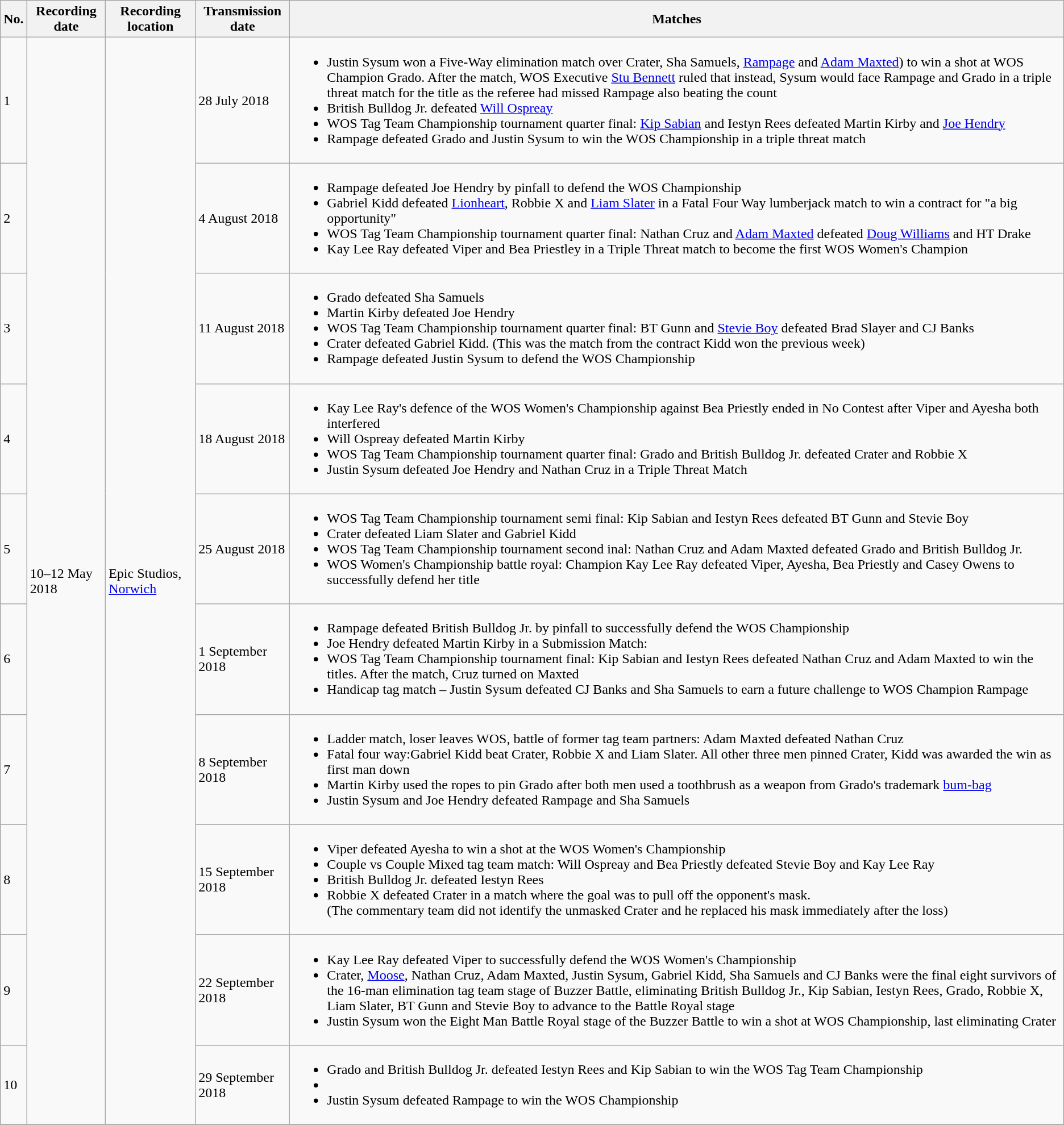<table class="wikitable sortable">
<tr>
<th>No.</th>
<th>Recording date</th>
<th>Recording location</th>
<th>Transmission date</th>
<th>Matches</th>
</tr>
<tr>
<td>1</td>
<td rowspan="10">10–12 May 2018</td>
<td rowspan="10">Epic Studios, <a href='#'>Norwich</a></td>
<td>28 July 2018</td>
<td><ul><li>Justin Sysum won a Five-Way elimination match over Crater, Sha Samuels, <a href='#'>Rampage</a> and <a href='#'>Adam Maxted</a>) to win a shot at WOS Champion Grado. After the match, WOS Executive <a href='#'>Stu Bennett</a> ruled that instead, Sysum would face Rampage and Grado in a triple threat match for the title as the referee had missed Rampage also beating the count</li><li> British Bulldog Jr. defeated <a href='#'>Will Ospreay</a></li><li> WOS Tag Team Championship tournament quarter final: <a href='#'>Kip Sabian</a> and Iestyn Rees defeated Martin Kirby and <a href='#'>Joe Hendry</a></li><li> Rampage defeated Grado and Justin Sysum to win the WOS Championship in a triple threat match</li></ul></td>
</tr>
<tr>
<td>2</td>
<td>4 August 2018</td>
<td><ul><li>Rampage defeated Joe Hendry by pinfall to defend the WOS Championship</li><li>Gabriel Kidd defeated <a href='#'>Lionheart</a>, Robbie X and <a href='#'>Liam Slater</a> in a Fatal Four Way lumberjack match to win a contract for "a big opportunity"</li><li>WOS Tag Team Championship tournament quarter final: Nathan Cruz and <a href='#'>Adam Maxted</a> defeated <a href='#'>Doug Williams</a> and HT Drake</li><li>Kay Lee Ray defeated Viper and Bea Priestley in a Triple Threat match to become the first WOS Women's Champion</li></ul></td>
</tr>
<tr>
<td>3</td>
<td>11 August 2018</td>
<td><ul><li>Grado defeated Sha Samuels</li><li>Martin Kirby defeated Joe Hendry</li><li>WOS Tag Team Championship tournament quarter final: BT Gunn and <a href='#'>Stevie Boy</a> defeated Brad Slayer and CJ Banks</li><li>Crater defeated Gabriel Kidd. (This was the match from the contract Kidd won the previous week)</li> <li>Rampage defeated Justin Sysum to defend the WOS Championship</li></ul></td>
</tr>
<tr>
<td>4</td>
<td>18 August 2018</td>
<td><ul><li>Kay Lee Ray's defence of the WOS Women's Championship against Bea Priestly ended in No Contest after Viper and Ayesha both interfered</li><li>Will Ospreay defeated Martin Kirby</li><li>WOS Tag Team Championship tournament quarter final: Grado and British Bulldog Jr. defeated Crater and Robbie X </li><li>Justin Sysum defeated Joe Hendry and Nathan Cruz in a Triple Threat Match</li></ul></td>
</tr>
<tr>
<td>5</td>
<td>25 August 2018</td>
<td><ul><li>WOS Tag Team Championship tournament semi final: Kip Sabian and Iestyn Rees defeated BT Gunn and Stevie Boy</li><li>Crater defeated Liam Slater and Gabriel Kidd</li><li>WOS Tag Team Championship tournament second inal: Nathan Cruz and Adam Maxted defeated Grado and British Bulldog Jr.</li><li>WOS Women's Championship battle royal: Champion Kay Lee Ray defeated Viper, Ayesha, Bea Priestly and Casey Owens to successfully defend her title</li></ul></td>
</tr>
<tr>
<td>6</td>
<td>1 September 2018</td>
<td><ul><li>Rampage defeated British Bulldog Jr. by pinfall to successfully defend the WOS Championship</li><li>Joe Hendry defeated Martin Kirby in a Submission Match: </li><li>WOS Tag Team Championship tournament final: Kip Sabian and Iestyn Rees defeated Nathan Cruz and Adam Maxted to win the titles. After the match, Cruz turned on Maxted</li><li>Handicap tag match – Justin Sysum defeated CJ Banks and Sha Samuels to earn a future challenge to WOS Champion Rampage</li></ul></td>
</tr>
<tr>
<td>7</td>
<td>8 September 2018</td>
<td><ul><li>Ladder match, loser leaves WOS, battle of former tag team partners: Adam Maxted defeated Nathan Cruz</li><li>Fatal four way:Gabriel Kidd beat Crater, Robbie X and Liam Slater. All other three men pinned Crater, Kidd was awarded the win as first man down</li><li>Martin Kirby used the ropes to pin Grado after both men used a toothbrush as a weapon from Grado's trademark <a href='#'>bum-bag</a></li><li>Justin Sysum and Joe Hendry defeated Rampage and Sha Samuels</li></ul></td>
</tr>
<tr>
<td>8</td>
<td>15 September 2018</td>
<td><ul><li>Viper defeated Ayesha to win a shot at the WOS Women's Championship</li><li>Couple vs Couple Mixed tag team match: Will Ospreay and Bea Priestly defeated Stevie Boy and Kay Lee Ray</li><li>British Bulldog Jr. defeated Iestyn Rees</li><li>Robbie X defeated Crater in a match where the goal was to pull off the opponent's mask. <br>(The commentary team did not identify the unmasked Crater and he replaced his mask immediately after the loss)</li></ul></td>
</tr>
<tr>
<td>9</td>
<td>22 September 2018</td>
<td><ul><li>Kay Lee Ray defeated Viper to successfully defend the WOS Women's Championship </li><li>Crater, <a href='#'>Moose</a>, Nathan Cruz, Adam Maxted, Justin Sysum, Gabriel Kidd, Sha Samuels and CJ Banks were the final eight survivors of the 16-man elimination tag team stage of Buzzer Battle, eliminating British Bulldog Jr., Kip Sabian, Iestyn Rees, Grado, Robbie X, Liam Slater, BT Gunn and Stevie Boy to advance to the Battle Royal stage</li><li>Justin Sysum won the Eight Man Battle Royal stage of the Buzzer Battle to win a shot at WOS Championship, last eliminating Crater</li></ul></td>
</tr>
<tr>
<td>10</td>
<td>29 September 2018</td>
<td><ul><li>Grado and British Bulldog Jr. defeated Iestyn Rees and Kip Sabian to win the WOS Tag Team Championship<li><li>Justin Sysum defeated Rampage to win the WOS Championship</li></ul></td>
</tr>
<tr>
</tr>
</table>
